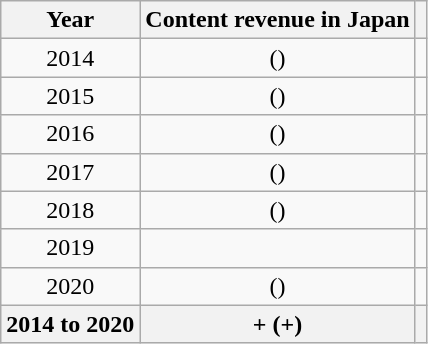<table class="wikitable sortable" style="text-align:center">
<tr>
<th>Year</th>
<th>Content revenue in Japan</th>
<th class="unsortable"></th>
</tr>
<tr>
<td>2014</td>
<td> ()</td>
<td></td>
</tr>
<tr>
<td>2015</td>
<td> ()</td>
<td></td>
</tr>
<tr>
<td>2016</td>
<td> ()</td>
<td></td>
</tr>
<tr>
<td>2017</td>
<td> ()</td>
<td></td>
</tr>
<tr>
<td>2018</td>
<td> ()</td>
<td></td>
</tr>
<tr>
<td>2019</td>
<td></td>
<td></td>
</tr>
<tr>
<td>2020</td>
<td> ()</td>
<td></td>
</tr>
<tr>
<th>2014 to 2020</th>
<th>+ (+)</th>
<th></th>
</tr>
</table>
